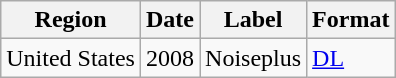<table class="wikitable">
<tr>
<th>Region</th>
<th>Date</th>
<th>Label</th>
<th>Format</th>
</tr>
<tr>
<td>United States</td>
<td>2008</td>
<td>Noiseplus</td>
<td><a href='#'>DL</a></td>
</tr>
</table>
